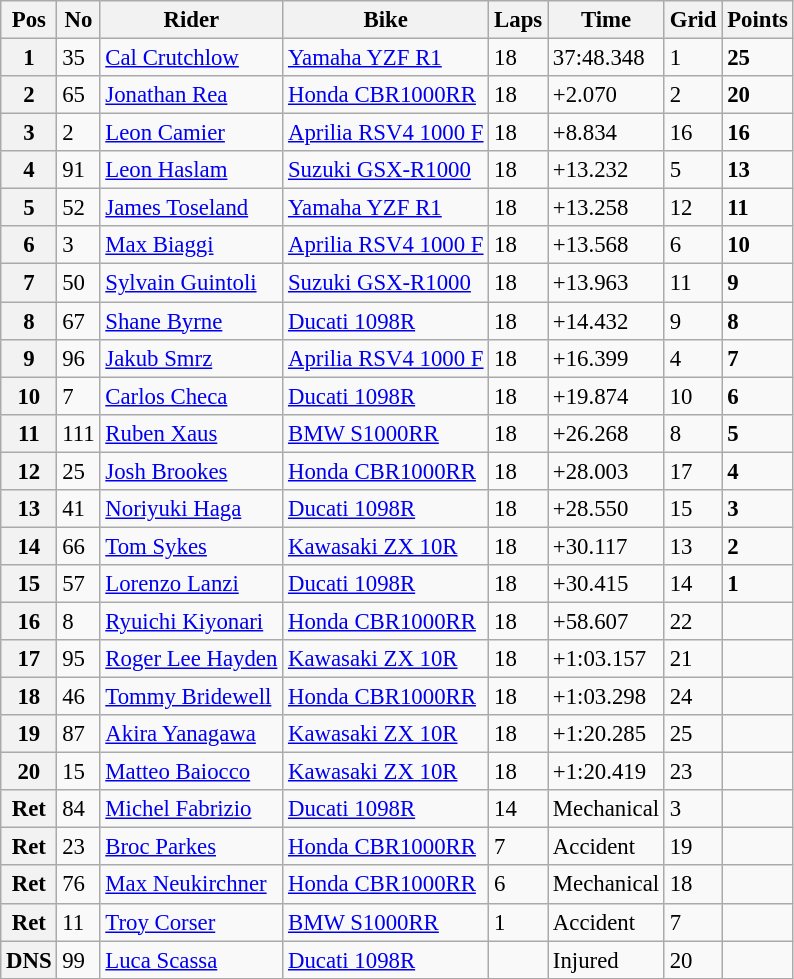<table class="wikitable" style="font-size: 95%;">
<tr>
<th>Pos</th>
<th>No</th>
<th>Rider</th>
<th>Bike</th>
<th>Laps</th>
<th>Time</th>
<th>Grid</th>
<th>Points</th>
</tr>
<tr>
<th>1</th>
<td>35</td>
<td> <a href='#'>Cal Crutchlow</a></td>
<td><a href='#'>Yamaha YZF R1</a></td>
<td>18</td>
<td>37:48.348</td>
<td>1</td>
<td><strong>25</strong></td>
</tr>
<tr>
<th>2</th>
<td>65</td>
<td> <a href='#'>Jonathan Rea</a></td>
<td><a href='#'>Honda CBR1000RR</a></td>
<td>18</td>
<td>+2.070</td>
<td>2</td>
<td><strong>20</strong></td>
</tr>
<tr>
<th>3</th>
<td>2</td>
<td> <a href='#'>Leon Camier</a></td>
<td><a href='#'>Aprilia RSV4 1000 F</a></td>
<td>18</td>
<td>+8.834</td>
<td>16</td>
<td><strong>16</strong></td>
</tr>
<tr>
<th>4</th>
<td>91</td>
<td> <a href='#'>Leon Haslam</a></td>
<td><a href='#'>Suzuki GSX-R1000</a></td>
<td>18</td>
<td>+13.232</td>
<td>5</td>
<td><strong>13</strong></td>
</tr>
<tr>
<th>5</th>
<td>52</td>
<td> <a href='#'>James Toseland</a></td>
<td><a href='#'>Yamaha YZF R1</a></td>
<td>18</td>
<td>+13.258</td>
<td>12</td>
<td><strong>11</strong></td>
</tr>
<tr>
<th>6</th>
<td>3</td>
<td> <a href='#'>Max Biaggi</a></td>
<td><a href='#'>Aprilia RSV4 1000 F</a></td>
<td>18</td>
<td>+13.568</td>
<td>6</td>
<td><strong>10</strong></td>
</tr>
<tr>
<th>7</th>
<td>50</td>
<td> <a href='#'>Sylvain Guintoli</a></td>
<td><a href='#'>Suzuki GSX-R1000</a></td>
<td>18</td>
<td>+13.963</td>
<td>11</td>
<td><strong>9</strong></td>
</tr>
<tr>
<th>8</th>
<td>67</td>
<td> <a href='#'>Shane Byrne</a></td>
<td><a href='#'>Ducati 1098R</a></td>
<td>18</td>
<td>+14.432</td>
<td>9</td>
<td><strong>8</strong></td>
</tr>
<tr>
<th>9</th>
<td>96</td>
<td> <a href='#'>Jakub Smrz</a></td>
<td><a href='#'>Aprilia RSV4 1000 F</a></td>
<td>18</td>
<td>+16.399</td>
<td>4</td>
<td><strong>7</strong></td>
</tr>
<tr>
<th>10</th>
<td>7</td>
<td> <a href='#'>Carlos Checa</a></td>
<td><a href='#'>Ducati 1098R</a></td>
<td>18</td>
<td>+19.874</td>
<td>10</td>
<td><strong>6</strong></td>
</tr>
<tr>
<th>11</th>
<td>111</td>
<td> <a href='#'>Ruben Xaus</a></td>
<td><a href='#'>BMW S1000RR</a></td>
<td>18</td>
<td>+26.268</td>
<td>8</td>
<td><strong>5</strong></td>
</tr>
<tr>
<th>12</th>
<td>25</td>
<td> <a href='#'>Josh Brookes</a></td>
<td><a href='#'>Honda CBR1000RR</a></td>
<td>18</td>
<td>+28.003</td>
<td>17</td>
<td><strong>4</strong></td>
</tr>
<tr>
<th>13</th>
<td>41</td>
<td> <a href='#'>Noriyuki Haga</a></td>
<td><a href='#'>Ducati 1098R</a></td>
<td>18</td>
<td>+28.550</td>
<td>15</td>
<td><strong>3</strong></td>
</tr>
<tr>
<th>14</th>
<td>66</td>
<td> <a href='#'>Tom Sykes</a></td>
<td><a href='#'>Kawasaki ZX 10R</a></td>
<td>18</td>
<td>+30.117</td>
<td>13</td>
<td><strong>2</strong></td>
</tr>
<tr>
<th>15</th>
<td>57</td>
<td> <a href='#'>Lorenzo Lanzi</a></td>
<td><a href='#'>Ducati 1098R</a></td>
<td>18</td>
<td>+30.415</td>
<td>14</td>
<td><strong>1</strong></td>
</tr>
<tr>
<th>16</th>
<td>8</td>
<td> <a href='#'>Ryuichi Kiyonari</a></td>
<td><a href='#'>Honda CBR1000RR</a></td>
<td>18</td>
<td>+58.607</td>
<td>22</td>
<td></td>
</tr>
<tr>
<th>17</th>
<td>95</td>
<td> <a href='#'>Roger Lee Hayden</a></td>
<td><a href='#'>Kawasaki ZX 10R</a></td>
<td>18</td>
<td>+1:03.157</td>
<td>21</td>
<td></td>
</tr>
<tr>
<th>18</th>
<td>46</td>
<td> <a href='#'>Tommy Bridewell</a></td>
<td><a href='#'>Honda CBR1000RR</a></td>
<td>18</td>
<td>+1:03.298</td>
<td>24</td>
<td></td>
</tr>
<tr>
<th>19</th>
<td>87</td>
<td> <a href='#'>Akira Yanagawa</a></td>
<td><a href='#'>Kawasaki ZX 10R</a></td>
<td>18</td>
<td>+1:20.285</td>
<td>25</td>
<td></td>
</tr>
<tr>
<th>20</th>
<td>15</td>
<td> <a href='#'>Matteo Baiocco</a></td>
<td><a href='#'>Kawasaki ZX 10R</a></td>
<td>18</td>
<td>+1:20.419</td>
<td>23</td>
<td></td>
</tr>
<tr>
<th>Ret</th>
<td>84</td>
<td> <a href='#'>Michel Fabrizio</a></td>
<td><a href='#'>Ducati 1098R</a></td>
<td>14</td>
<td>Mechanical</td>
<td>3</td>
<td></td>
</tr>
<tr>
<th>Ret</th>
<td>23</td>
<td> <a href='#'>Broc Parkes</a></td>
<td><a href='#'>Honda CBR1000RR</a></td>
<td>7</td>
<td>Accident</td>
<td>19</td>
<td></td>
</tr>
<tr>
<th>Ret</th>
<td>76</td>
<td> <a href='#'>Max Neukirchner</a></td>
<td><a href='#'>Honda CBR1000RR</a></td>
<td>6</td>
<td>Mechanical</td>
<td>18</td>
<td></td>
</tr>
<tr>
<th>Ret</th>
<td>11</td>
<td> <a href='#'>Troy Corser</a></td>
<td><a href='#'>BMW S1000RR</a></td>
<td>1</td>
<td>Accident</td>
<td>7</td>
<td></td>
</tr>
<tr>
<th>DNS</th>
<td>99</td>
<td> <a href='#'>Luca Scassa</a></td>
<td><a href='#'>Ducati 1098R</a></td>
<td></td>
<td>Injured</td>
<td>20</td>
<td></td>
</tr>
</table>
